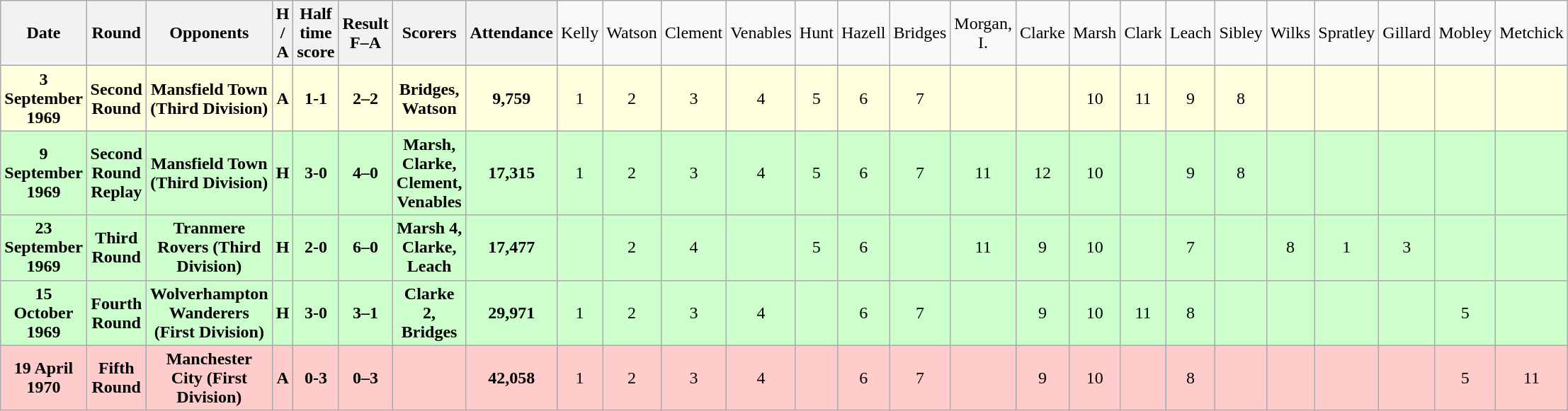<table class="wikitable" style="text-align:center">
<tr>
<th>Date</th>
<th>Round</th>
<th>Opponents</th>
<th>H / A</th>
<th><strong>Half time score</strong></th>
<th><strong>Result</strong><br><strong>F–A</strong></th>
<th>Scorers</th>
<th>Attendance</th>
<td>Kelly</td>
<td>Watson</td>
<td>Clement</td>
<td>Venables</td>
<td>Hunt</td>
<td>Hazell</td>
<td>Bridges</td>
<td>Morgan, I.</td>
<td>Clarke</td>
<td>Marsh</td>
<td>Clark</td>
<td>Leach</td>
<td>Sibley</td>
<td>Wilks</td>
<td>Spratley</td>
<td>Gillard</td>
<td>Mobley</td>
<td>Metchick</td>
</tr>
<tr bgcolor="#ffffdd">
<td><strong>3 September 1969</strong></td>
<td><strong>Second Round</strong></td>
<td><strong>Mansfield Town (Third Division)</strong></td>
<td><strong>A</strong></td>
<td><strong>1-1</strong></td>
<td><strong>2–2</strong></td>
<td><strong>Bridges, Watson</strong></td>
<td><strong>9,759</strong></td>
<td>1</td>
<td>2</td>
<td>3</td>
<td>4</td>
<td>5</td>
<td>6</td>
<td>7</td>
<td></td>
<td></td>
<td>10</td>
<td>11</td>
<td>9</td>
<td>8</td>
<td></td>
<td></td>
<td></td>
<td></td>
<td></td>
</tr>
<tr bgcolor="#ccffcc">
<td><strong>9 September 1969</strong></td>
<td><strong>Second Round Replay</strong></td>
<td><strong>Mansfield Town (Third Division)</strong></td>
<td><strong>H</strong></td>
<td><strong>3-0</strong></td>
<td><strong>4–0</strong></td>
<td><strong>Marsh, Clarke, Clement, Venables</strong></td>
<td><strong>17,315</strong></td>
<td>1</td>
<td>2</td>
<td>3</td>
<td>4</td>
<td>5</td>
<td>6</td>
<td>7</td>
<td>11</td>
<td>12</td>
<td>10</td>
<td></td>
<td>9</td>
<td>8</td>
<td></td>
<td></td>
<td></td>
<td></td>
<td></td>
</tr>
<tr bgcolor="#ccffcc">
<td><strong>23 September 1969</strong></td>
<td><strong>Third Round</strong></td>
<td><strong>Tranmere Rovers (Third Division)</strong></td>
<td><strong>H</strong></td>
<td><strong>2-0</strong></td>
<td><strong>6–0</strong></td>
<td><strong>Marsh 4, Clarke, Leach</strong></td>
<td><strong>17,477</strong></td>
<td></td>
<td>2</td>
<td>4</td>
<td></td>
<td>5</td>
<td>6</td>
<td></td>
<td>11</td>
<td>9</td>
<td>10</td>
<td></td>
<td>7</td>
<td></td>
<td>8</td>
<td>1</td>
<td>3</td>
<td></td>
<td></td>
</tr>
<tr bgcolor="#ccffcc">
<td><strong>15 October 1969</strong></td>
<td><strong>Fourth Round</strong></td>
<td><strong>Wolverhampton Wanderers (First Division)</strong></td>
<td><strong>H</strong></td>
<td><strong>3-0</strong></td>
<td><strong>3–1</strong></td>
<td><strong>Clarke 2, Bridges</strong></td>
<td><strong>29,971</strong></td>
<td>1</td>
<td>2</td>
<td>3</td>
<td>4</td>
<td></td>
<td>6</td>
<td>7</td>
<td></td>
<td>9</td>
<td>10</td>
<td>11</td>
<td>8</td>
<td></td>
<td></td>
<td></td>
<td></td>
<td>5</td>
<td></td>
</tr>
<tr bgcolor="#ffcccc">
<td><strong>19 April 1970</strong></td>
<td><strong>Fifth Round</strong></td>
<td><strong>Manchester City (First Division)</strong></td>
<td><strong>A</strong></td>
<td><strong>0-3</strong></td>
<td><strong>0–3</strong></td>
<td></td>
<td><strong>42,058</strong></td>
<td>1</td>
<td>2</td>
<td>3</td>
<td>4</td>
<td></td>
<td>6</td>
<td>7</td>
<td></td>
<td>9</td>
<td>10</td>
<td></td>
<td>8</td>
<td></td>
<td></td>
<td></td>
<td></td>
<td>5</td>
<td>11</td>
</tr>
</table>
